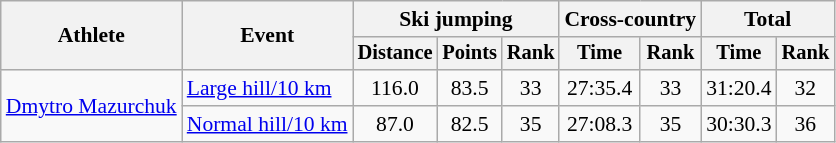<table class="wikitable" style="font-size:90%">
<tr>
<th rowspan="2">Athlete</th>
<th rowspan="2">Event</th>
<th colspan="3">Ski jumping</th>
<th colspan="2">Cross-country</th>
<th colspan="2">Total</th>
</tr>
<tr style="font-size:95%">
<th>Distance</th>
<th>Points</th>
<th>Rank</th>
<th>Time</th>
<th>Rank</th>
<th>Time</th>
<th>Rank</th>
</tr>
<tr align=center>
<td align=left rowspan=2><a href='#'>Dmytro Mazurchuk</a></td>
<td align=left><a href='#'>Large hill/10 km</a></td>
<td>116.0</td>
<td>83.5</td>
<td>33</td>
<td>27:35.4</td>
<td>33</td>
<td>31:20.4</td>
<td>32</td>
</tr>
<tr align=center>
<td align=left><a href='#'>Normal hill/10 km</a></td>
<td>87.0</td>
<td>82.5</td>
<td>35</td>
<td>27:08.3</td>
<td>35</td>
<td>30:30.3</td>
<td>36</td>
</tr>
</table>
